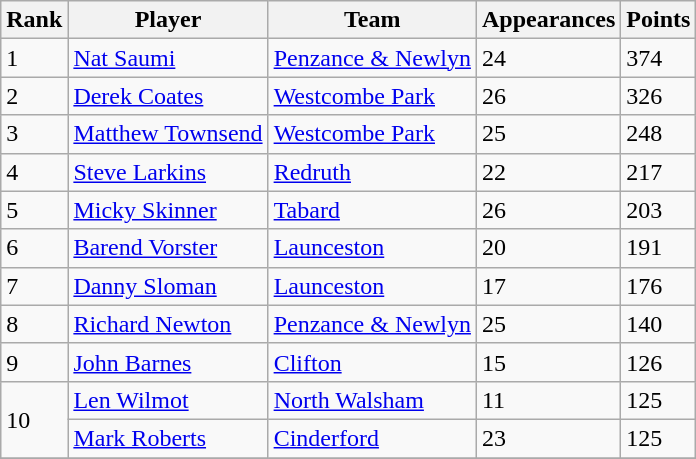<table class="wikitable">
<tr>
<th>Rank</th>
<th>Player</th>
<th>Team</th>
<th>Appearances</th>
<th>Points</th>
</tr>
<tr>
<td>1</td>
<td> <a href='#'>Nat Saumi</a></td>
<td><a href='#'>Penzance & Newlyn</a></td>
<td>24</td>
<td>374</td>
</tr>
<tr>
<td>2</td>
<td> <a href='#'>Derek Coates</a></td>
<td><a href='#'>Westcombe Park</a></td>
<td>26</td>
<td>326</td>
</tr>
<tr>
<td>3</td>
<td> <a href='#'>Matthew Townsend</a></td>
<td><a href='#'>Westcombe Park</a></td>
<td>25</td>
<td>248</td>
</tr>
<tr>
<td>4</td>
<td> <a href='#'>Steve Larkins</a></td>
<td><a href='#'>Redruth</a></td>
<td>22</td>
<td>217</td>
</tr>
<tr>
<td>5</td>
<td> <a href='#'>Micky Skinner</a></td>
<td><a href='#'>Tabard</a></td>
<td>26</td>
<td>203</td>
</tr>
<tr>
<td>6</td>
<td> <a href='#'>Barend Vorster</a></td>
<td><a href='#'>Launceston</a></td>
<td>20</td>
<td>191</td>
</tr>
<tr>
<td>7</td>
<td> <a href='#'>Danny Sloman</a></td>
<td><a href='#'>Launceston</a></td>
<td>17</td>
<td>176</td>
</tr>
<tr>
<td>8</td>
<td> <a href='#'>Richard Newton</a></td>
<td><a href='#'>Penzance & Newlyn</a></td>
<td>25</td>
<td>140</td>
</tr>
<tr>
<td>9</td>
<td> <a href='#'>John Barnes</a></td>
<td><a href='#'>Clifton</a></td>
<td>15</td>
<td>126</td>
</tr>
<tr>
<td rowspan=2>10</td>
<td> <a href='#'>Len Wilmot</a></td>
<td><a href='#'>North Walsham</a></td>
<td>11</td>
<td>125</td>
</tr>
<tr>
<td> <a href='#'>Mark Roberts</a></td>
<td><a href='#'>Cinderford</a></td>
<td>23</td>
<td>125</td>
</tr>
<tr>
</tr>
</table>
